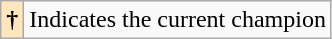<table class="wikitable">
<tr>
<th style="background-color: #ffe6bd">†</th>
<td>Indicates the current champion</td>
</tr>
</table>
